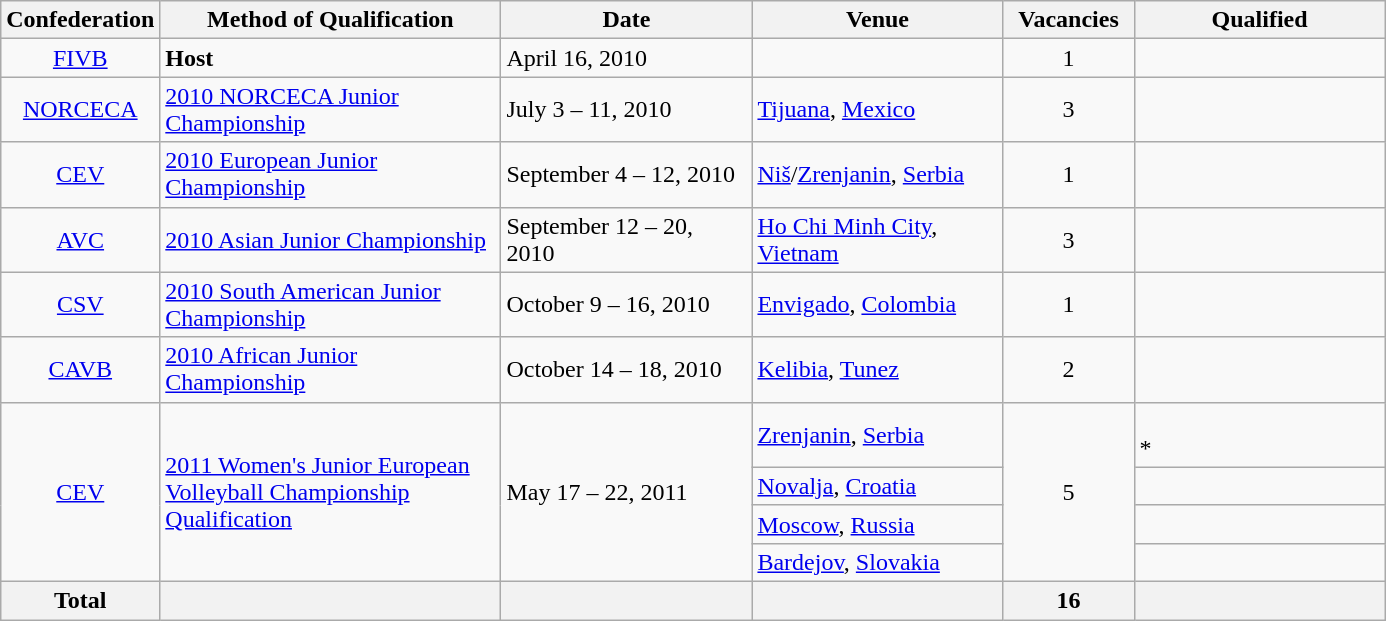<table class="wikitable">
<tr>
<th width=50>Confederation</th>
<th width=220>Method of Qualification</th>
<th width=160>Date</th>
<th width=160>Venue</th>
<th width=80>Vacancies</th>
<th width=160>Qualified</th>
</tr>
<tr>
<td align=center><a href='#'>FIVB</a></td>
<td><strong>Host</strong></td>
<td>April 16, 2010</td>
<td></td>
<td style="text-align:center;">1</td>
<td></td>
</tr>
<tr>
<td align=center><a href='#'>NORCECA</a></td>
<td><a href='#'>2010 NORCECA Junior Championship</a></td>
<td>July 3 – 11, 2010</td>
<td> <a href='#'>Tijuana</a>, <a href='#'>Mexico</a></td>
<td style="text-align:center;">3</td>
<td><br><br></td>
</tr>
<tr>
<td align=center><a href='#'>CEV</a></td>
<td><a href='#'>2010 European Junior Championship</a></td>
<td>September 4 – 12, 2010</td>
<td> <a href='#'>Niš</a>/<a href='#'>Zrenjanin</a>, <a href='#'>Serbia</a></td>
<td style="text-align:center;">1</td>
<td></td>
</tr>
<tr>
<td align=center><a href='#'>AVC</a></td>
<td><a href='#'>2010 Asian Junior Championship</a></td>
<td>September 12 – 20, 2010</td>
<td> <a href='#'>Ho Chi Minh City</a>, <a href='#'>Vietnam</a></td>
<td style="text-align:center;">3</td>
<td><br><br></td>
</tr>
<tr>
<td align=center><a href='#'>CSV</a></td>
<td><a href='#'>2010 South American Junior Championship</a></td>
<td>October 9 – 16, 2010</td>
<td> <a href='#'>Envigado</a>, <a href='#'>Colombia</a></td>
<td style="text-align:center;">1</td>
<td></td>
</tr>
<tr>
<td align=center><a href='#'>CAVB</a></td>
<td><a href='#'>2010 African Junior Championship</a></td>
<td>October 14 – 18, 2010</td>
<td> <a href='#'>Kelibia</a>, <a href='#'>Tunez</a></td>
<td style="text-align:center;">2</td>
<td><br></td>
</tr>
<tr>
<td align=center rowspan=4><a href='#'>CEV</a></td>
<td rowspan=4><a href='#'>2011 Women's Junior European Volleyball Championship Qualification</a></td>
<td rowspan=4>May 17 – 22, 2011</td>
<td> <a href='#'>Zrenjanin</a>, <a href='#'>Serbia</a></td>
<td style="text-align:center;" rowspan=4>5</td>
<td><br> *</td>
</tr>
<tr>
<td> <a href='#'>Novalja</a>, <a href='#'>Croatia</a></td>
<td></td>
</tr>
<tr>
<td> <a href='#'>Moscow</a>, <a href='#'>Russia</a></td>
<td></td>
</tr>
<tr>
<td> <a href='#'>Bardejov</a>, <a href='#'>Slovakia</a></td>
<td></td>
</tr>
<tr>
<th>Total</th>
<th></th>
<th></th>
<th></th>
<th>16</th>
<th></th>
</tr>
</table>
